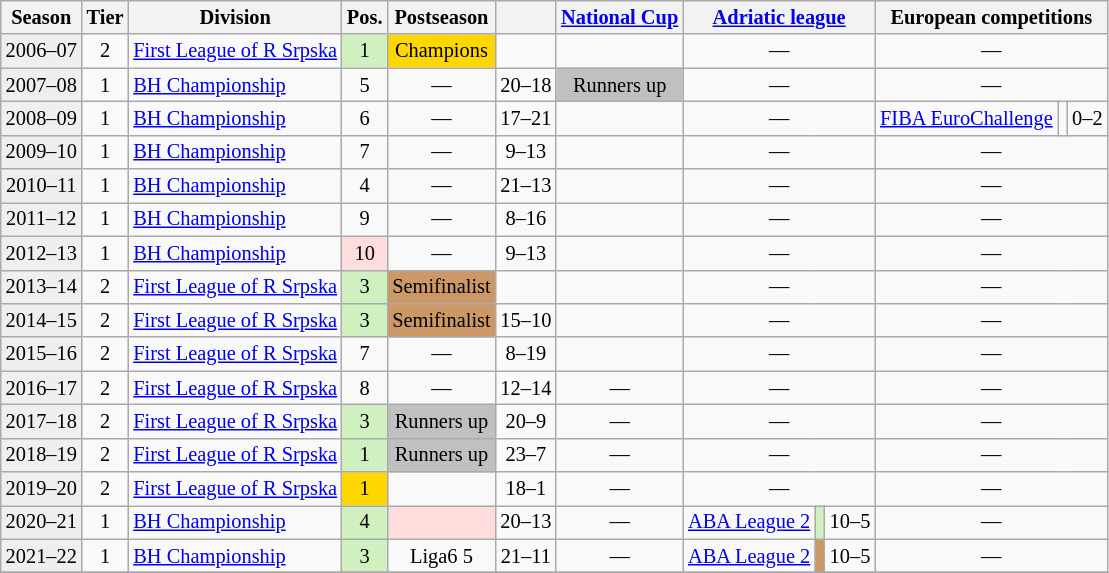<table class="wikitable" style="font-size:85%; text-align:center">
<tr>
<th>Season</th>
<th>Tier</th>
<th>Division</th>
<th>Pos.</th>
<th>Postseason</th>
<th></th>
<th><a href='#'>National Cup</a></th>
<th colspan=3><a href='#'>Adriatic league</a></th>
<th colspan=3>European competitions</th>
</tr>
<tr>
<td bgcolor=#efefef>2006–07</td>
<td>2</td>
<td align=left><a href='#'>First League of R Srpska</a></td>
<td bgcolor=#D0F0C0>1</td>
<td bgcolor=Gold>Champions</td>
<td></td>
<td></td>
<td colspan=3>—</td>
<td colspan=3>—</td>
</tr>
<tr>
<td bgcolor=#efefef>2007–08</td>
<td>1</td>
<td align=left><a href='#'>BH Championship</a></td>
<td>5</td>
<td>—</td>
<td>20–18</td>
<td bgcolor=silver>Runners up</td>
<td colspan=3>—</td>
<td colspan=3>—</td>
</tr>
<tr>
<td bgcolor=#efefef>2008–09</td>
<td>1</td>
<td align=left><a href='#'>BH Championship</a></td>
<td>6</td>
<td>—</td>
<td>17–21</td>
<td></td>
<td colspan=3>—</td>
<td><a href='#'>FIBA EuroChallenge</a></td>
<td></td>
<td>0–2</td>
</tr>
<tr>
<td bgcolor=#efefef>2009–10</td>
<td>1</td>
<td align=left><a href='#'>BH Championship</a></td>
<td>7</td>
<td>—</td>
<td>9–13</td>
<td></td>
<td colspan=3>—</td>
<td colspan=3>—</td>
</tr>
<tr>
<td bgcolor=#efefef>2010–11</td>
<td>1</td>
<td align=left><a href='#'>BH Championship</a></td>
<td>4</td>
<td>—</td>
<td>21–13</td>
<td></td>
<td colspan=3>—</td>
<td colspan=3>—</td>
</tr>
<tr>
<td bgcolor=#efefef>2011–12</td>
<td>1</td>
<td align=left><a href='#'>BH Championship</a></td>
<td>9</td>
<td>—</td>
<td>8–16</td>
<td></td>
<td colspan=3>—</td>
<td colspan=3>—</td>
</tr>
<tr>
<td bgcolor=#efefef>2012–13</td>
<td>1</td>
<td align=left><a href='#'>BH Championship</a></td>
<td bgcolor=#ffdddd>10</td>
<td>—</td>
<td>9–13</td>
<td></td>
<td colspan=3>—</td>
<td colspan=3>—</td>
</tr>
<tr>
<td bgcolor=#efefef>2013–14</td>
<td>2</td>
<td align=left><a href='#'>First League of R Srpska</a></td>
<td bgcolor=#D0F0C0>3</td>
<td bgcolor=#cc9966>Semifinalist</td>
<td></td>
<td></td>
<td colspan=3>—</td>
<td colspan=3>—</td>
</tr>
<tr>
<td bgcolor=#efefef>2014–15</td>
<td>2</td>
<td align=left><a href='#'>First League of R Srpska</a></td>
<td bgcolor=#D0F0C0>3</td>
<td bgcolor=#cc9966>Semifinalist</td>
<td>15–10</td>
<td></td>
<td colspan=3>—</td>
<td colspan=3>—</td>
</tr>
<tr>
<td bgcolor=#efefef>2015–16</td>
<td>2</td>
<td align=left><a href='#'>First League of R Srpska</a></td>
<td>7</td>
<td>—</td>
<td>8–19</td>
<td></td>
<td colspan=3>—</td>
<td colspan=3>—</td>
</tr>
<tr>
<td bgcolor=#efefef>2016–17</td>
<td>2</td>
<td align=left><a href='#'>First League of R Srpska</a></td>
<td>8</td>
<td>—</td>
<td>12–14</td>
<td>—</td>
<td colspan=3>—</td>
<td colspan=3>—</td>
</tr>
<tr>
<td bgcolor=#efefef>2017–18</td>
<td>2</td>
<td align=left><a href='#'>First League of R Srpska</a></td>
<td bgcolor=#D0F0C0>3</td>
<td bgcolor=silver>Runners up</td>
<td>20–9</td>
<td>—</td>
<td colspan=3>—</td>
<td colspan=3>—</td>
</tr>
<tr>
<td bgcolor=#efefef>2018–19</td>
<td>2</td>
<td align=left><a href='#'>First League of R Srpska</a></td>
<td bgcolor=#D0F0C0>1</td>
<td bgcolor=silver>Runners up</td>
<td>23–7</td>
<td>—</td>
<td colspan=3>—</td>
<td colspan=3>—</td>
</tr>
<tr>
<td bgcolor=#efefef>2019–20</td>
<td>2</td>
<td align=left><a href='#'>First League of R Srpska</a></td>
<td bgcolor=Gold>1</td>
<td></td>
<td>18–1</td>
<td>—</td>
<td colspan=3>—</td>
<td colspan=3>—</td>
</tr>
<tr>
<td bgcolor=#efefef>2020–21</td>
<td>1</td>
<td align=left><a href='#'>BH Championship</a></td>
<td bgcolor=#D0F0C0>4</td>
<td bgcolor=#ffdddd></td>
<td>20–13</td>
<td>—</td>
<td><a href='#'>ABA League 2</a></td>
<td bgcolor=#D0F0C0></td>
<td>10–5</td>
<td colspan=3>—</td>
</tr>
<tr>
<td bgcolor=#efefef>2021–22</td>
<td>1</td>
<td align=left><a href='#'>BH Championship</a></td>
<td bgcolor=#D0F0C0>3</td>
<td>Liga6 5</td>
<td>21–11</td>
<td>—</td>
<td><a href='#'>ABA League 2</a></td>
<td bgcolor=#cc9966></td>
<td>10–5</td>
<td colspan=3>—</td>
</tr>
<tr>
</tr>
</table>
